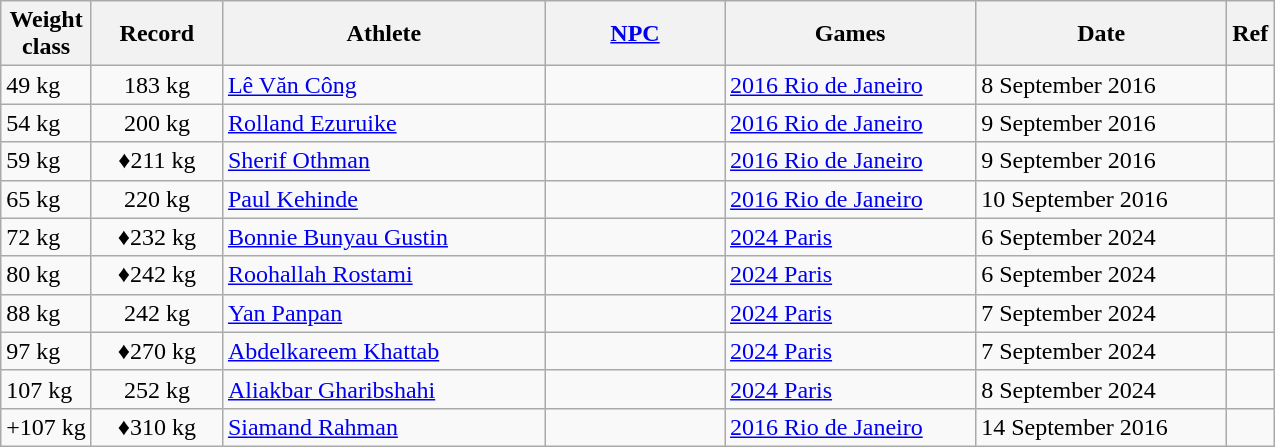<table class="wikitable" border="1">
<tr>
<th>Weight<br>class</th>
<th style="width:5em">Record</th>
<th style="width:13em">Athlete</th>
<th style="width:7em"><a href='#'>NPC</a></th>
<th style="width:10em">Games</th>
<th style="width:10em">Date</th>
<th>Ref</th>
</tr>
<tr>
<td>49 kg</td>
<td align=center>183 kg</td>
<td><a href='#'>Lê Văn Công</a></td>
<td></td>
<td><a href='#'>2016 Rio de Janeiro</a></td>
<td>8 September 2016</td>
<td></td>
</tr>
<tr>
<td>54 kg</td>
<td align=center>200 kg</td>
<td><a href='#'>Rolland Ezuruike</a></td>
<td></td>
<td><a href='#'>2016 Rio de Janeiro</a></td>
<td>9 September 2016</td>
<td></td>
</tr>
<tr>
<td>59 kg</td>
<td align=center>♦211 kg</td>
<td><a href='#'>Sherif Othman</a></td>
<td></td>
<td><a href='#'>2016 Rio de Janeiro</a></td>
<td>9 September 2016</td>
<td></td>
</tr>
<tr>
<td>65 kg</td>
<td align=center>220 kg</td>
<td><a href='#'>Paul Kehinde</a></td>
<td></td>
<td><a href='#'>2016 Rio de Janeiro</a></td>
<td>10 September 2016</td>
<td></td>
</tr>
<tr>
<td>72 kg</td>
<td align=center>♦232 kg</td>
<td><a href='#'>Bonnie Bunyau Gustin</a></td>
<td></td>
<td><a href='#'>2024 Paris</a></td>
<td>6 September 2024</td>
<td></td>
</tr>
<tr>
<td>80 kg</td>
<td align=center>♦242 kg</td>
<td><a href='#'>Roohallah Rostami</a></td>
<td></td>
<td><a href='#'>2024 Paris</a></td>
<td>6 September 2024</td>
<td></td>
</tr>
<tr>
<td>88 kg</td>
<td align=center>242 kg</td>
<td><a href='#'>Yan Panpan</a></td>
<td></td>
<td><a href='#'>2024 Paris</a></td>
<td>7 September 2024</td>
<td></td>
</tr>
<tr>
<td>97 kg</td>
<td align=center>♦270 kg</td>
<td><a href='#'>Abdelkareem Khattab</a></td>
<td></td>
<td><a href='#'>2024 Paris</a></td>
<td>7 September 2024</td>
<td></td>
</tr>
<tr>
<td>107 kg</td>
<td align=center>252 kg</td>
<td><a href='#'>Aliakbar Gharibshahi</a></td>
<td></td>
<td><a href='#'>2024 Paris</a></td>
<td>8 September 2024</td>
<td></td>
</tr>
<tr>
<td>+107 kg</td>
<td align=center>♦310 kg</td>
<td><a href='#'>Siamand Rahman</a></td>
<td></td>
<td><a href='#'>2016 Rio de Janeiro</a></td>
<td>14 September 2016</td>
<td></td>
</tr>
</table>
